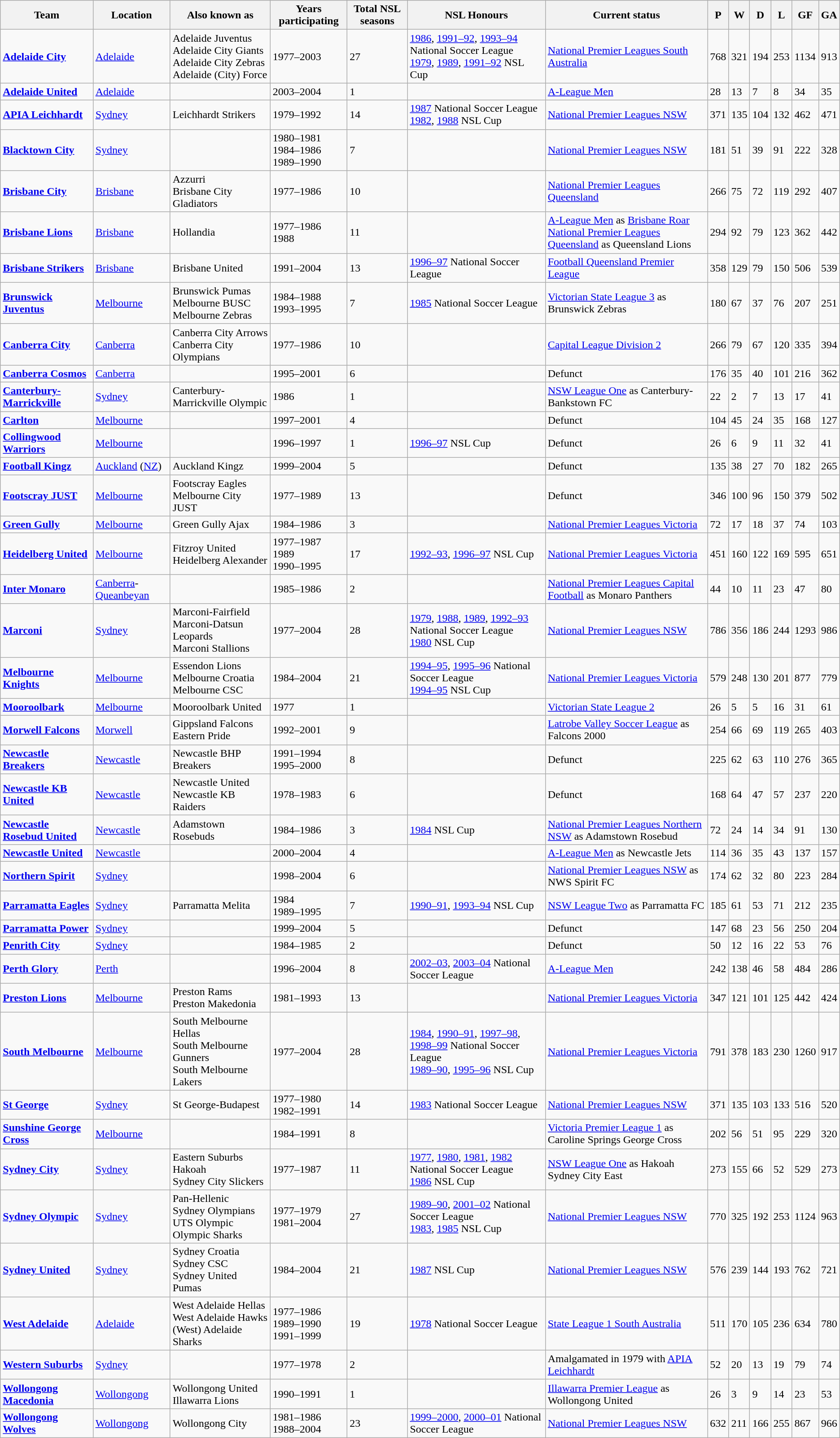<table class="wikitable sortable">
<tr>
<th>Team</th>
<th>Location</th>
<th>Also known as</th>
<th>Years participating</th>
<th>Total NSL seasons</th>
<th>NSL Honours</th>
<th>Current status</th>
<th>P</th>
<th>W</th>
<th>D</th>
<th>L</th>
<th>GF</th>
<th>GA</th>
</tr>
<tr>
<td><strong><a href='#'>Adelaide City</a></strong></td>
<td><a href='#'>Adelaide</a></td>
<td>Adelaide Juventus<br>Adelaide City Giants<br>Adelaide City Zebras<br>Adelaide (City) Force</td>
<td>1977–2003</td>
<td>27</td>
<td><a href='#'>1986</a>, <a href='#'>1991–92</a>, <a href='#'>1993–94</a> National Soccer League<br><a href='#'>1979</a>, <a href='#'>1989</a>, <a href='#'>1991–92</a> NSL Cup</td>
<td><a href='#'>National Premier Leagues South Australia</a></td>
<td>768</td>
<td>321</td>
<td>194</td>
<td>253</td>
<td>1134</td>
<td>913</td>
</tr>
<tr>
<td><strong><a href='#'>Adelaide United</a></strong></td>
<td><a href='#'>Adelaide</a></td>
<td></td>
<td>2003–2004</td>
<td>1</td>
<td></td>
<td><a href='#'>A-League Men</a></td>
<td>28</td>
<td>13</td>
<td>7</td>
<td>8</td>
<td>34</td>
<td>35</td>
</tr>
<tr>
<td><strong><a href='#'>APIA Leichhardt</a></strong></td>
<td><a href='#'>Sydney</a></td>
<td>Leichhardt Strikers</td>
<td>1979–1992</td>
<td>14</td>
<td><a href='#'>1987</a> National Soccer League<br><a href='#'>1982</a>, <a href='#'>1988</a> NSL Cup</td>
<td><a href='#'>National Premier Leagues NSW</a></td>
<td>371</td>
<td>135</td>
<td>104</td>
<td>132</td>
<td>462</td>
<td>471</td>
</tr>
<tr>
<td><strong><a href='#'>Blacktown City</a></strong></td>
<td><a href='#'>Sydney</a></td>
<td></td>
<td>1980–1981<br>1984–1986<br>1989–1990</td>
<td>7</td>
<td></td>
<td><a href='#'>National Premier Leagues NSW</a></td>
<td>181</td>
<td>51</td>
<td>39</td>
<td>91</td>
<td>222</td>
<td>328</td>
</tr>
<tr>
<td><strong><a href='#'>Brisbane City</a></strong></td>
<td><a href='#'>Brisbane</a></td>
<td>Azzurri<br>Brisbane City Gladiators</td>
<td>1977–1986</td>
<td>10</td>
<td></td>
<td><a href='#'>National Premier Leagues Queensland</a></td>
<td>266</td>
<td>75</td>
<td>72</td>
<td>119</td>
<td>292</td>
<td>407</td>
</tr>
<tr>
<td><strong><a href='#'>Brisbane Lions</a></strong></td>
<td><a href='#'>Brisbane</a></td>
<td>Hollandia</td>
<td>1977–1986<br>1988</td>
<td>11</td>
<td></td>
<td><a href='#'>A-League Men</a> as <a href='#'>Brisbane Roar</a><br><a href='#'>National Premier Leagues Queensland</a> as Queensland Lions</td>
<td>294</td>
<td>92</td>
<td>79</td>
<td>123</td>
<td>362</td>
<td>442</td>
</tr>
<tr>
<td><strong><a href='#'>Brisbane Strikers</a></strong></td>
<td><a href='#'>Brisbane</a></td>
<td>Brisbane United</td>
<td>1991–2004</td>
<td>13</td>
<td><a href='#'>1996–97</a> National Soccer League</td>
<td><a href='#'>Football Queensland Premier League</a></td>
<td>358</td>
<td>129</td>
<td>79</td>
<td>150</td>
<td>506</td>
<td>539</td>
</tr>
<tr>
<td><strong><a href='#'>Brunswick Juventus</a></strong></td>
<td><a href='#'>Melbourne</a></td>
<td>Brunswick Pumas<br>Melbourne BUSC<br>Melbourne Zebras</td>
<td>1984–1988<br>1993–1995</td>
<td>7</td>
<td><a href='#'>1985</a> National Soccer League</td>
<td><a href='#'>Victorian State League 3</a> as Brunswick Zebras</td>
<td>180</td>
<td>67</td>
<td>37</td>
<td>76</td>
<td>207</td>
<td>251</td>
</tr>
<tr>
<td><strong><a href='#'>Canberra City</a></strong></td>
<td><a href='#'>Canberra</a></td>
<td>Canberra City Arrows<br>Canberra City Olympians</td>
<td>1977–1986</td>
<td>10</td>
<td></td>
<td><a href='#'>Capital League Division 2</a></td>
<td>266</td>
<td>79</td>
<td>67</td>
<td>120</td>
<td>335</td>
<td>394</td>
</tr>
<tr>
<td><strong><a href='#'>Canberra Cosmos</a></strong></td>
<td><a href='#'>Canberra</a></td>
<td></td>
<td>1995–2001</td>
<td>6</td>
<td></td>
<td>Defunct</td>
<td>176</td>
<td>35</td>
<td>40</td>
<td>101</td>
<td>216</td>
<td>362</td>
</tr>
<tr>
<td><strong><a href='#'>Canterbury-Marrickville</a></strong></td>
<td><a href='#'>Sydney</a></td>
<td>Canterbury-Marrickville Olympic</td>
<td>1986</td>
<td>1</td>
<td></td>
<td><a href='#'>NSW League One</a> as Canterbury-Bankstown FC</td>
<td>22</td>
<td>2</td>
<td>7</td>
<td>13</td>
<td>17</td>
<td>41</td>
</tr>
<tr>
<td><strong><a href='#'>Carlton</a></strong></td>
<td><a href='#'>Melbourne</a></td>
<td></td>
<td>1997–2001</td>
<td>4</td>
<td></td>
<td>Defunct</td>
<td>104</td>
<td>45</td>
<td>24</td>
<td>35</td>
<td>168</td>
<td>127</td>
</tr>
<tr>
<td><strong><a href='#'>Collingwood Warriors</a></strong></td>
<td><a href='#'>Melbourne</a></td>
<td></td>
<td>1996–1997</td>
<td>1</td>
<td><a href='#'>1996–97</a> NSL Cup</td>
<td>Defunct</td>
<td>26</td>
<td>6</td>
<td>9</td>
<td>11</td>
<td>32</td>
<td>41</td>
</tr>
<tr>
<td><strong><a href='#'>Football Kingz</a></strong></td>
<td><a href='#'>Auckland</a> (<a href='#'>NZ</a>)</td>
<td>Auckland Kingz</td>
<td>1999–2004</td>
<td>5</td>
<td></td>
<td>Defunct</td>
<td>135</td>
<td>38</td>
<td>27</td>
<td>70</td>
<td>182</td>
<td>265</td>
</tr>
<tr>
<td><strong><a href='#'>Footscray JUST</a></strong></td>
<td><a href='#'>Melbourne</a></td>
<td>Footscray Eagles<br>Melbourne City JUST</td>
<td>1977–1989</td>
<td>13</td>
<td></td>
<td>Defunct</td>
<td>346</td>
<td>100</td>
<td>96</td>
<td>150</td>
<td>379</td>
<td>502</td>
</tr>
<tr>
<td><strong><a href='#'>Green Gully</a></strong></td>
<td><a href='#'>Melbourne</a></td>
<td>Green Gully Ajax</td>
<td>1984–1986</td>
<td>3</td>
<td></td>
<td><a href='#'>National Premier Leagues Victoria</a></td>
<td>72</td>
<td>17</td>
<td>18</td>
<td>37</td>
<td>74</td>
<td>103</td>
</tr>
<tr>
<td><strong><a href='#'>Heidelberg United</a></strong></td>
<td><a href='#'>Melbourne</a></td>
<td>Fitzroy United<br>Heidelberg Alexander</td>
<td>1977–1987<br>1989<br>1990–1995</td>
<td>17</td>
<td><a href='#'>1992–93</a>, <a href='#'>1996–97</a> NSL Cup</td>
<td><a href='#'>National Premier Leagues Victoria</a></td>
<td>451</td>
<td>160</td>
<td>122</td>
<td>169</td>
<td>595</td>
<td>651</td>
</tr>
<tr>
<td><strong><a href='#'>Inter Monaro</a></strong></td>
<td><a href='#'>Canberra</a>-<a href='#'>Queanbeyan</a></td>
<td></td>
<td>1985–1986</td>
<td>2</td>
<td></td>
<td><a href='#'>National Premier Leagues Capital Football</a> as Monaro Panthers</td>
<td>44</td>
<td>10</td>
<td>11</td>
<td>23</td>
<td>47</td>
<td>80</td>
</tr>
<tr>
<td><strong><a href='#'>Marconi</a></strong></td>
<td><a href='#'>Sydney</a></td>
<td>Marconi-Fairfield<br>Marconi-Datsun Leopards<br>Marconi Stallions</td>
<td>1977–2004</td>
<td>28</td>
<td><a href='#'>1979</a>, <a href='#'>1988</a>, <a href='#'>1989</a>, <a href='#'>1992–93</a> National Soccer League<br><a href='#'>1980</a> NSL Cup</td>
<td><a href='#'>National Premier Leagues NSW</a></td>
<td>786</td>
<td>356</td>
<td>186</td>
<td>244</td>
<td>1293</td>
<td>986</td>
</tr>
<tr>
<td><strong><a href='#'>Melbourne Knights</a></strong></td>
<td><a href='#'>Melbourne</a></td>
<td>Essendon Lions<br>Melbourne Croatia<br>Melbourne CSC</td>
<td>1984–2004</td>
<td>21</td>
<td><a href='#'>1994–95</a>, <a href='#'>1995–96</a> National Soccer League<br><a href='#'>1994–95</a> NSL Cup</td>
<td><a href='#'>National Premier Leagues Victoria</a></td>
<td>579</td>
<td>248</td>
<td>130</td>
<td>201</td>
<td>877</td>
<td>779</td>
</tr>
<tr>
<td><strong><a href='#'>Mooroolbark</a></strong></td>
<td><a href='#'>Melbourne</a></td>
<td>Mooroolbark United</td>
<td>1977</td>
<td>1</td>
<td></td>
<td><a href='#'>Victorian State League 2</a></td>
<td>26</td>
<td>5</td>
<td>5</td>
<td>16</td>
<td>31</td>
<td>61</td>
</tr>
<tr>
<td><strong><a href='#'>Morwell Falcons</a></strong></td>
<td><a href='#'>Morwell</a></td>
<td>Gippsland Falcons<br>Eastern Pride</td>
<td>1992–2001</td>
<td>9</td>
<td></td>
<td><a href='#'>Latrobe Valley Soccer League</a> as Falcons 2000</td>
<td>254</td>
<td>66</td>
<td>69</td>
<td>119</td>
<td>265</td>
<td>403</td>
</tr>
<tr>
<td><strong><a href='#'>Newcastle Breakers</a></strong></td>
<td><a href='#'>Newcastle</a></td>
<td>Newcastle BHP Breakers</td>
<td>1991–1994<br>1995–2000</td>
<td>8</td>
<td></td>
<td>Defunct</td>
<td>225</td>
<td>62</td>
<td>63</td>
<td>110</td>
<td>276</td>
<td>365</td>
</tr>
<tr>
<td><strong><a href='#'>Newcastle KB United</a></strong></td>
<td><a href='#'>Newcastle</a></td>
<td>Newcastle United<br>Newcastle KB Raiders</td>
<td>1978–1983</td>
<td>6</td>
<td></td>
<td>Defunct</td>
<td>168</td>
<td>64</td>
<td>47</td>
<td>57</td>
<td>237</td>
<td>220</td>
</tr>
<tr>
<td><strong><a href='#'>Newcastle Rosebud United</a></strong></td>
<td><a href='#'>Newcastle</a></td>
<td>Adamstown Rosebuds</td>
<td>1984–1986</td>
<td>3</td>
<td><a href='#'>1984</a> NSL Cup</td>
<td><a href='#'>National Premier Leagues Northern NSW</a> as Adamstown Rosebud</td>
<td>72</td>
<td>24</td>
<td>14</td>
<td>34</td>
<td>91</td>
<td>130</td>
</tr>
<tr>
<td><strong><a href='#'>Newcastle United</a></strong></td>
<td><a href='#'>Newcastle</a></td>
<td></td>
<td>2000–2004</td>
<td>4</td>
<td></td>
<td><a href='#'>A-League Men</a> as Newcastle Jets</td>
<td>114</td>
<td>36</td>
<td>35</td>
<td>43</td>
<td>137</td>
<td>157</td>
</tr>
<tr>
<td><strong><a href='#'>Northern Spirit</a></strong></td>
<td><a href='#'>Sydney</a></td>
<td></td>
<td>1998–2004</td>
<td>6</td>
<td></td>
<td><a href='#'>National Premier Leagues NSW</a> as NWS Spirit FC</td>
<td>174</td>
<td>62</td>
<td>32</td>
<td>80</td>
<td>223</td>
<td>284</td>
</tr>
<tr>
<td><strong><a href='#'>Parramatta Eagles</a></strong></td>
<td><a href='#'>Sydney</a></td>
<td>Parramatta Melita</td>
<td>1984<br>1989–1995</td>
<td>7</td>
<td><a href='#'>1990–91</a>, <a href='#'>1993–94</a> NSL Cup</td>
<td><a href='#'>NSW League Two</a> as Parramatta FC</td>
<td>185</td>
<td>61</td>
<td>53</td>
<td>71</td>
<td>212</td>
<td>235</td>
</tr>
<tr>
<td><strong><a href='#'>Parramatta Power</a></strong></td>
<td><a href='#'>Sydney</a></td>
<td></td>
<td>1999–2004</td>
<td>5</td>
<td></td>
<td>Defunct</td>
<td>147</td>
<td>68</td>
<td>23</td>
<td>56</td>
<td>250</td>
<td>204</td>
</tr>
<tr>
<td><strong><a href='#'>Penrith City</a></strong></td>
<td><a href='#'>Sydney</a></td>
<td></td>
<td>1984–1985</td>
<td>2</td>
<td></td>
<td>Defunct</td>
<td>50</td>
<td>12</td>
<td>16</td>
<td>22</td>
<td>53</td>
<td>76</td>
</tr>
<tr>
<td><strong><a href='#'>Perth Glory</a></strong></td>
<td><a href='#'>Perth</a></td>
<td></td>
<td>1996–2004</td>
<td>8</td>
<td><a href='#'>2002–03</a>, <a href='#'>2003–04</a> National Soccer League</td>
<td><a href='#'>A-League Men</a></td>
<td>242</td>
<td>138</td>
<td>46</td>
<td>58</td>
<td>484</td>
<td>286</td>
</tr>
<tr>
<td><strong><a href='#'>Preston Lions</a></strong></td>
<td><a href='#'>Melbourne</a></td>
<td>Preston Rams<br>Preston Makedonia</td>
<td>1981–1993</td>
<td>13</td>
<td></td>
<td><a href='#'>National Premier Leagues Victoria</a></td>
<td>347</td>
<td>121</td>
<td>101</td>
<td>125</td>
<td>442</td>
<td>424</td>
</tr>
<tr>
<td><strong><a href='#'>South Melbourne</a></strong></td>
<td><a href='#'>Melbourne</a></td>
<td>South Melbourne Hellas<br>South Melbourne Gunners<br>South Melbourne Lakers</td>
<td>1977–2004</td>
<td>28</td>
<td><a href='#'>1984</a>, <a href='#'>1990–91</a>, <a href='#'>1997–98</a>, <a href='#'>1998–99</a> National Soccer League<br><a href='#'>1989–90</a>, <a href='#'>1995–96</a> NSL Cup</td>
<td><a href='#'>National Premier Leagues Victoria</a></td>
<td>791</td>
<td>378</td>
<td>183</td>
<td>230</td>
<td>1260</td>
<td>917</td>
</tr>
<tr>
<td><strong><a href='#'>St George</a></strong></td>
<td><a href='#'>Sydney</a></td>
<td>St George-Budapest</td>
<td>1977–1980<br>1982–1991</td>
<td>14</td>
<td><a href='#'>1983</a> National Soccer League</td>
<td><a href='#'>National Premier Leagues NSW</a></td>
<td>371</td>
<td>135</td>
<td>103</td>
<td>133</td>
<td>516</td>
<td>520</td>
</tr>
<tr>
<td><strong><a href='#'>Sunshine George Cross</a></strong></td>
<td><a href='#'>Melbourne</a></td>
<td></td>
<td>1984–1991</td>
<td>8</td>
<td></td>
<td><a href='#'>Victoria Premier League 1</a> as Caroline Springs George Cross</td>
<td>202</td>
<td>56</td>
<td>51</td>
<td>95</td>
<td>229</td>
<td>320</td>
</tr>
<tr>
<td><strong><a href='#'>Sydney City</a></strong></td>
<td><a href='#'>Sydney</a></td>
<td>Eastern Suburbs Hakoah<br>Sydney City Slickers</td>
<td>1977–1987</td>
<td>11</td>
<td><a href='#'>1977</a>, <a href='#'>1980</a>, <a href='#'>1981</a>, <a href='#'>1982</a> National Soccer League<br><a href='#'>1986</a> NSL Cup</td>
<td><a href='#'>NSW League One</a> as Hakoah Sydney City East</td>
<td>273</td>
<td>155</td>
<td>66</td>
<td>52</td>
<td>529</td>
<td>273</td>
</tr>
<tr>
<td><strong><a href='#'>Sydney Olympic</a></strong></td>
<td><a href='#'>Sydney</a></td>
<td>Pan-Hellenic<br>Sydney Olympians<br>UTS Olympic<br>Olympic Sharks</td>
<td>1977–1979<br>1981–2004</td>
<td>27</td>
<td><a href='#'>1989–90</a>, <a href='#'>2001–02</a> National Soccer League<br><a href='#'>1983</a>, <a href='#'>1985</a> NSL Cup</td>
<td><a href='#'>National Premier Leagues NSW</a></td>
<td>770</td>
<td>325</td>
<td>192</td>
<td>253</td>
<td>1124</td>
<td>963</td>
</tr>
<tr>
<td><strong><a href='#'>Sydney United</a></strong></td>
<td><a href='#'>Sydney</a></td>
<td>Sydney Croatia<br>Sydney CSC<br>Sydney United Pumas</td>
<td>1984–2004</td>
<td>21</td>
<td><a href='#'>1987</a> NSL Cup</td>
<td><a href='#'>National Premier Leagues NSW</a></td>
<td>576</td>
<td>239</td>
<td>144</td>
<td>193</td>
<td>762</td>
<td>721</td>
</tr>
<tr>
<td><strong><a href='#'>West Adelaide</a></strong></td>
<td><a href='#'>Adelaide</a></td>
<td>West Adelaide Hellas<br>West Adelaide Hawks<br>(West) Adelaide Sharks</td>
<td>1977–1986<br>1989–1990<br>1991–1999</td>
<td>19</td>
<td><a href='#'>1978</a> National Soccer League</td>
<td><a href='#'>State League 1 South Australia</a></td>
<td>511</td>
<td>170</td>
<td>105</td>
<td>236</td>
<td>634</td>
<td>780</td>
</tr>
<tr>
<td><strong><a href='#'>Western Suburbs</a></strong></td>
<td><a href='#'>Sydney</a></td>
<td></td>
<td>1977–1978</td>
<td>2</td>
<td></td>
<td>Amalgamated in 1979 with <a href='#'>APIA Leichhardt</a></td>
<td>52</td>
<td>20</td>
<td>13</td>
<td>19</td>
<td>79</td>
<td>74</td>
</tr>
<tr>
<td><strong><a href='#'>Wollongong Macedonia</a></strong></td>
<td><a href='#'>Wollongong</a></td>
<td>Wollongong United<br>Illawarra Lions</td>
<td>1990–1991</td>
<td>1</td>
<td></td>
<td><a href='#'>Illawarra Premier League</a> as Wollongong United</td>
<td>26</td>
<td>3</td>
<td>9</td>
<td>14</td>
<td>23</td>
<td>53</td>
</tr>
<tr>
<td><strong><a href='#'>Wollongong Wolves</a></strong></td>
<td><a href='#'>Wollongong</a></td>
<td>Wollongong City</td>
<td>1981–1986<br>1988–2004</td>
<td>23</td>
<td><a href='#'>1999–2000</a>, <a href='#'>2000–01</a> National Soccer League</td>
<td><a href='#'>National Premier Leagues NSW</a></td>
<td>632</td>
<td>211</td>
<td>166</td>
<td>255</td>
<td>867</td>
<td>966</td>
</tr>
</table>
